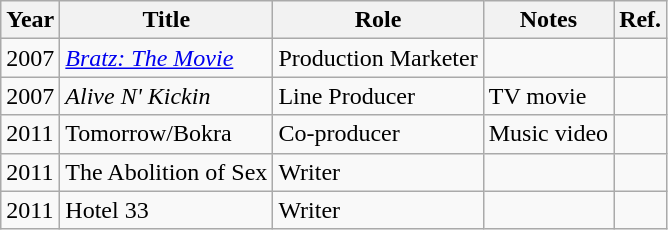<table class="wikitable">
<tr>
<th>Year</th>
<th>Title</th>
<th>Role</th>
<th>Notes</th>
<th>Ref.</th>
</tr>
<tr>
<td>2007</td>
<td><em><a href='#'>Bratz: The Movie</a></em></td>
<td>Production Marketer</td>
<td></td>
<td></td>
</tr>
<tr>
<td>2007</td>
<td><em>Alive N' Kickin<strong></td>
<td>Line Producer</td>
<td>TV movie</td>
<td></td>
</tr>
<tr>
<td>2011</td>
<td></em>Tomorrow/Bokra<em></td>
<td>Co-producer</td>
<td>Music video</td>
<td></td>
</tr>
<tr>
<td>2011</td>
<td></em>The Abolition of Sex<em></td>
<td>Writer</td>
<td></td>
<td></td>
</tr>
<tr>
<td>2011</td>
<td></em>Hotel 33<em></td>
<td>Writer</td>
<td></td>
<td></td>
</tr>
</table>
